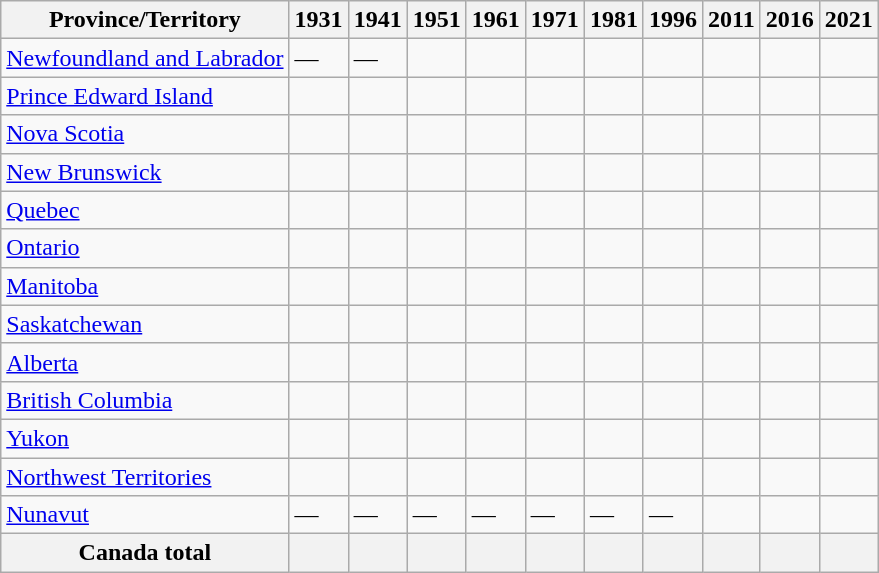<table class="wikitable sortable">
<tr>
<th>Province/Territory</th>
<th>1931</th>
<th>1941</th>
<th>1951</th>
<th>1961</th>
<th>1971</th>
<th>1981</th>
<th>1996</th>
<th>2011</th>
<th>2016</th>
<th>2021</th>
</tr>
<tr>
<td> <a href='#'>Newfoundland and Labrador</a></td>
<td>—</td>
<td>—</td>
<td></td>
<td></td>
<td></td>
<td></td>
<td></td>
<td></td>
<td></td>
<td></td>
</tr>
<tr>
<td> <a href='#'>Prince Edward Island</a></td>
<td></td>
<td></td>
<td></td>
<td></td>
<td></td>
<td></td>
<td></td>
<td></td>
<td></td>
<td></td>
</tr>
<tr>
<td> <a href='#'>Nova Scotia</a></td>
<td></td>
<td></td>
<td></td>
<td></td>
<td></td>
<td></td>
<td></td>
<td></td>
<td></td>
<td></td>
</tr>
<tr>
<td> <a href='#'>New Brunswick</a></td>
<td></td>
<td></td>
<td></td>
<td></td>
<td></td>
<td></td>
<td></td>
<td></td>
<td></td>
<td></td>
</tr>
<tr>
<td> <a href='#'>Quebec</a></td>
<td></td>
<td></td>
<td></td>
<td></td>
<td></td>
<td></td>
<td></td>
<td></td>
<td></td>
<td></td>
</tr>
<tr>
<td> <a href='#'>Ontario</a></td>
<td></td>
<td></td>
<td></td>
<td></td>
<td></td>
<td></td>
<td></td>
<td></td>
<td></td>
<td></td>
</tr>
<tr>
<td><a href='#'>Manitoba</a></td>
<td></td>
<td></td>
<td></td>
<td></td>
<td></td>
<td></td>
<td></td>
<td></td>
<td></td>
<td></td>
</tr>
<tr>
<td> <a href='#'>Saskatchewan</a></td>
<td></td>
<td></td>
<td></td>
<td></td>
<td></td>
<td></td>
<td></td>
<td></td>
<td></td>
<td></td>
</tr>
<tr>
<td> <a href='#'>Alberta</a></td>
<td></td>
<td></td>
<td></td>
<td></td>
<td></td>
<td></td>
<td></td>
<td></td>
<td></td>
<td></td>
</tr>
<tr>
<td> <a href='#'>British Columbia</a></td>
<td></td>
<td></td>
<td></td>
<td></td>
<td></td>
<td></td>
<td></td>
<td></td>
<td></td>
<td></td>
</tr>
<tr>
<td> <a href='#'>Yukon</a></td>
<td></td>
<td></td>
<td></td>
<td></td>
<td></td>
<td></td>
<td></td>
<td></td>
<td></td>
<td></td>
</tr>
<tr>
<td> <a href='#'>Northwest Territories</a></td>
<td></td>
<td></td>
<td></td>
<td></td>
<td></td>
<td></td>
<td></td>
<td></td>
<td></td>
<td></td>
</tr>
<tr>
<td> <a href='#'>Nunavut</a></td>
<td>—</td>
<td>—</td>
<td>—</td>
<td>—</td>
<td>—</td>
<td>—</td>
<td>—</td>
<td></td>
<td></td>
<td></td>
</tr>
<tr>
<th>Canada total</th>
<th></th>
<th></th>
<th></th>
<th></th>
<th></th>
<th></th>
<th></th>
<th></th>
<th></th>
<th></th>
</tr>
</table>
